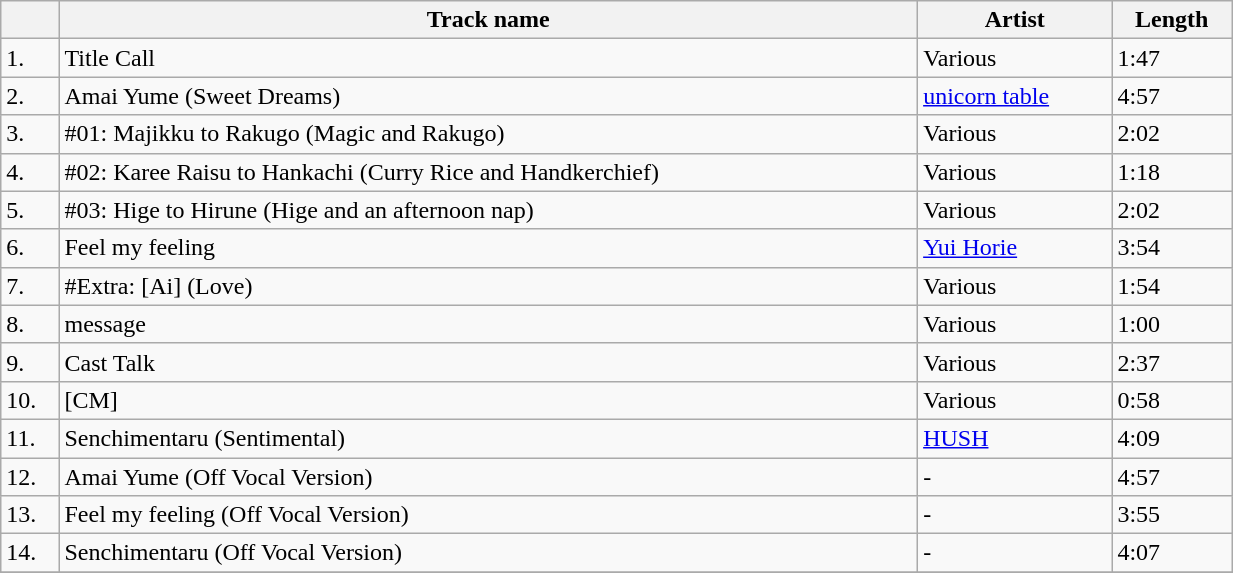<table class="wikitable" style="width:65%;">
<tr>
<th></th>
<th>Track name</th>
<th>Artist</th>
<th>Length</th>
</tr>
<tr>
<td>1.</td>
<td>Title Call</td>
<td>Various</td>
<td>1:47</td>
</tr>
<tr>
<td>2.</td>
<td>Amai Yume (Sweet Dreams)</td>
<td><a href='#'>unicorn table</a></td>
<td>4:57</td>
</tr>
<tr>
<td>3.</td>
<td>#01: Majikku to Rakugo (Magic and Rakugo)</td>
<td>Various</td>
<td>2:02</td>
</tr>
<tr>
<td>4.</td>
<td>#02: Karee Raisu to Hankachi (Curry Rice and Handkerchief)</td>
<td>Various</td>
<td>1:18</td>
</tr>
<tr>
<td>5.</td>
<td>#03: Hige to Hirune (Hige and an afternoon nap)</td>
<td>Various</td>
<td>2:02</td>
</tr>
<tr>
<td>6.</td>
<td>Feel my feeling</td>
<td><a href='#'>Yui Horie</a></td>
<td>3:54</td>
</tr>
<tr>
<td>7.</td>
<td>#Extra: [Ai] (Love)</td>
<td>Various</td>
<td>1:54</td>
</tr>
<tr>
<td>8.</td>
<td>message</td>
<td>Various</td>
<td>1:00</td>
</tr>
<tr>
<td>9.</td>
<td>Cast Talk</td>
<td>Various</td>
<td>2:37</td>
</tr>
<tr>
<td>10.</td>
<td>[CM]</td>
<td>Various</td>
<td>0:58</td>
</tr>
<tr>
<td>11.</td>
<td>Senchimentaru (Sentimental)</td>
<td><a href='#'>HUSH</a></td>
<td>4:09</td>
</tr>
<tr>
<td>12.</td>
<td>Amai Yume (Off Vocal Version)</td>
<td>-</td>
<td>4:57</td>
</tr>
<tr>
<td>13.</td>
<td>Feel my feeling (Off Vocal Version)</td>
<td>-</td>
<td>3:55</td>
</tr>
<tr>
<td>14.</td>
<td>Senchimentaru (Off Vocal Version)</td>
<td>-</td>
<td>4:07</td>
</tr>
<tr>
</tr>
</table>
